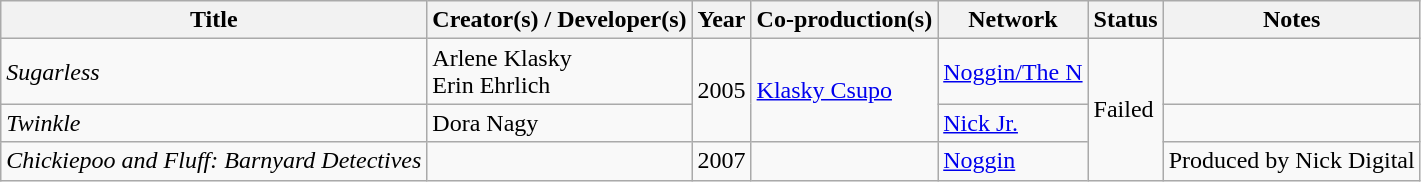<table class="wikitable sortable">
<tr>
<th>Title</th>
<th>Creator(s) / Developer(s)</th>
<th>Year</th>
<th>Co-production(s)</th>
<th>Network</th>
<th>Status</th>
<th>Notes</th>
</tr>
<tr>
<td><em>Sugarless</em></td>
<td>Arlene Klasky<br>Erin Ehrlich</td>
<td rowspan="2">2005</td>
<td rowspan="2"><a href='#'>Klasky Csupo</a></td>
<td><a href='#'>Noggin/The N</a></td>
<td rowspan ="3">Failed</td>
<td></td>
</tr>
<tr>
<td><em>Twinkle</em></td>
<td>Dora Nagy</td>
<td><a href='#'>Nick Jr.</a></td>
<td></td>
</tr>
<tr>
<td><em>Chickiepoo and Fluff: Barnyard Detectives</em></td>
<td></td>
<td>2007</td>
<td></td>
<td><a href='#'>Noggin</a></td>
<td>Produced by Nick Digital</td>
</tr>
</table>
